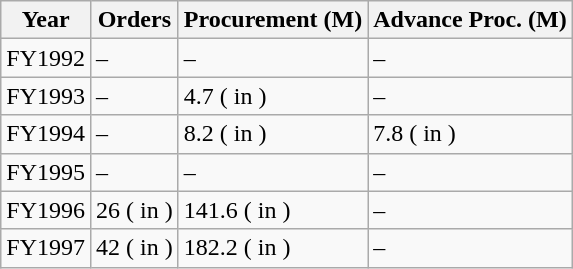<table class="wikitable floatright" style="margin:20px 20px 0px 20px;">
<tr>
<th>Year</th>
<th>Orders</th>
<th>Procurement (M)</th>
<th>Advance Proc. (M)</th>
</tr>
<tr>
<td>FY1992</td>
<td>–</td>
<td>–</td>
<td>–</td>
</tr>
<tr>
<td>FY1993</td>
<td>–</td>
<td>4.7 ( in )</td>
<td>–</td>
</tr>
<tr>
<td>FY1994</td>
<td>–</td>
<td>8.2 ( in )</td>
<td>7.8 ( in )</td>
</tr>
<tr>
<td>FY1995</td>
<td>–</td>
<td>–</td>
<td>–</td>
</tr>
<tr>
<td>FY1996</td>
<td>26 ( in )</td>
<td>141.6 ( in )</td>
<td>–</td>
</tr>
<tr>
<td>FY1997</td>
<td>42 ( in )</td>
<td>182.2 ( in )</td>
<td>–</td>
</tr>
</table>
